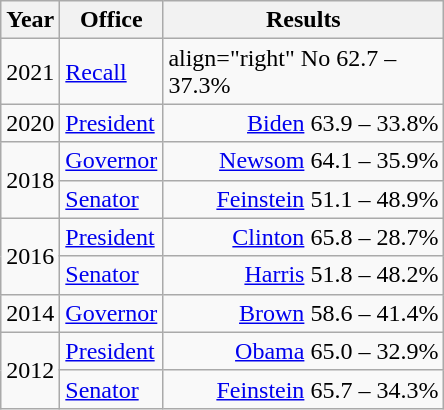<table class=wikitable>
<tr>
<th width="30">Year</th>
<th width="60">Office</th>
<th width="180">Results</th>
</tr>
<tr>
<td>2021</td>
<td><a href='#'>Recall</a></td>
<td>align="right"  No 62.7 – 37.3%</td>
</tr>
<tr>
<td>2020</td>
<td><a href='#'>President</a></td>
<td align="right" ><a href='#'>Biden</a> 63.9 – 33.8%</td>
</tr>
<tr>
<td rowspan="2">2018</td>
<td><a href='#'>Governor</a></td>
<td align="right" ><a href='#'>Newsom</a> 64.1 – 35.9%</td>
</tr>
<tr>
<td><a href='#'>Senator</a></td>
<td align="right" ><a href='#'>Feinstein</a> 51.1 – 48.9%</td>
</tr>
<tr>
<td rowspan="2">2016</td>
<td><a href='#'>President</a></td>
<td align="right" ><a href='#'>Clinton</a> 65.8 – 28.7%</td>
</tr>
<tr>
<td><a href='#'>Senator</a></td>
<td align="right" ><a href='#'>Harris</a> 51.8 – 48.2%</td>
</tr>
<tr>
<td>2014</td>
<td><a href='#'>Governor</a></td>
<td align="right" ><a href='#'>Brown</a> 58.6 – 41.4%</td>
</tr>
<tr>
<td rowspan="2">2012</td>
<td><a href='#'>President</a></td>
<td align="right" ><a href='#'>Obama</a> 65.0 – 32.9%</td>
</tr>
<tr>
<td><a href='#'>Senator</a></td>
<td align="right" ><a href='#'>Feinstein</a> 65.7 – 34.3%</td>
</tr>
</table>
